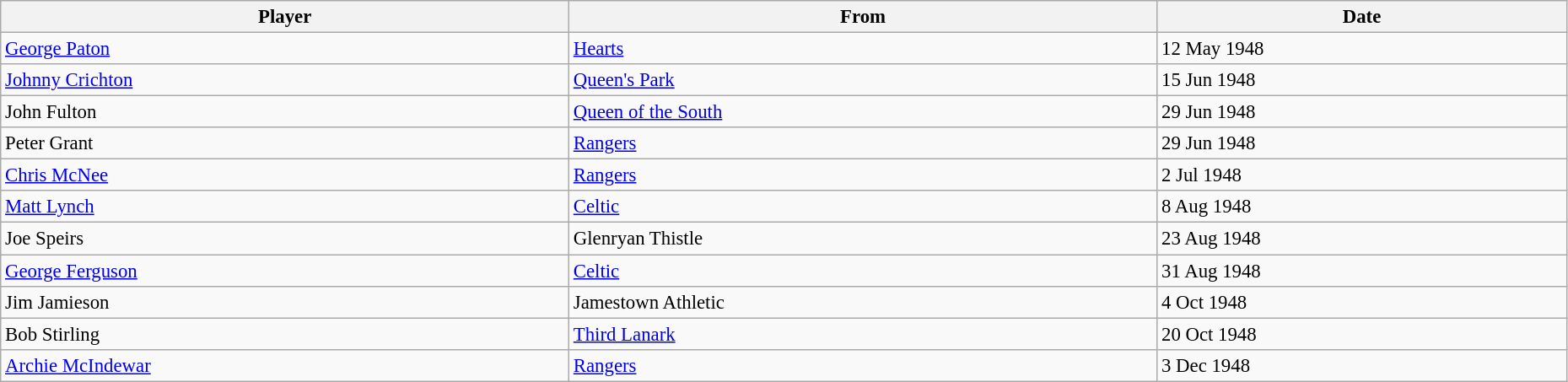<table class="wikitable" style="text-align:center; font-size:95%;width:98%; text-align:left">
<tr>
<th>Player</th>
<th>From</th>
<th>Date</th>
</tr>
<tr>
<td> <a href='#'>George Paton</a></td>
<td> <a href='#'>Hearts</a></td>
<td>12 May 1948</td>
</tr>
<tr>
<td> <a href='#'>Johnny Crichton</a></td>
<td> <a href='#'>Queen's Park</a></td>
<td>15 Jun 1948</td>
</tr>
<tr>
<td> John Fulton</td>
<td> <a href='#'>Queen of the South</a></td>
<td>29 Jun 1948</td>
</tr>
<tr>
<td> Peter Grant</td>
<td> <a href='#'>Rangers</a></td>
<td>29 Jun 1948</td>
</tr>
<tr>
<td> <a href='#'>Chris McNee</a></td>
<td> <a href='#'>Rangers</a></td>
<td>2 Jul 1948</td>
</tr>
<tr>
<td> <a href='#'>Matt Lynch</a></td>
<td> <a href='#'>Celtic</a></td>
<td>8 Aug 1948</td>
</tr>
<tr>
<td> Joe Speirs</td>
<td> Glenryan Thistle</td>
<td>23 Aug 1948</td>
</tr>
<tr>
<td> <a href='#'>George Ferguson</a></td>
<td> <a href='#'>Celtic</a></td>
<td>31 Aug 1948</td>
</tr>
<tr>
<td> Jim Jamieson</td>
<td> Jamestown Athletic</td>
<td>4 Oct 1948</td>
</tr>
<tr>
<td> Bob Stirling</td>
<td> <a href='#'>Third Lanark</a></td>
<td>20 Oct 1948</td>
</tr>
<tr>
<td> <a href='#'>Archie McIndewar</a></td>
<td> <a href='#'>Rangers</a></td>
<td>3 Dec 1948</td>
</tr>
</table>
